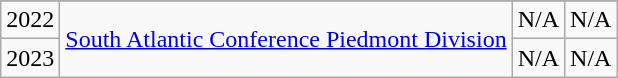<table class="wikitable">
<tr>
</tr>
<tr>
<td>2022</td>
<td rowspan="2"><a href='#'>South Atlantic Conference Piedmont Division</a></td>
<td>N/A</td>
<td>N/A</td>
</tr>
<tr>
<td>2023</td>
<td>N/A</td>
<td>N/A</td>
</tr>
</table>
